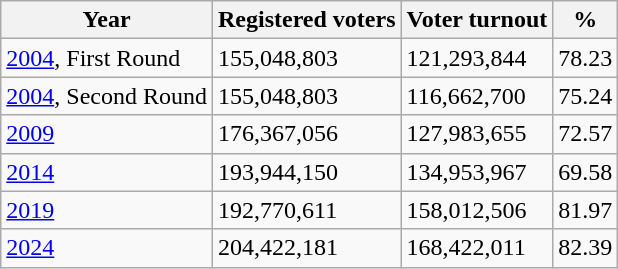<table class="wikitable">
<tr>
<th>Year</th>
<th>Registered voters</th>
<th>Voter turnout</th>
<th>%</th>
</tr>
<tr>
<td><a href='#'>2004</a>, First Round</td>
<td>155,048,803</td>
<td>121,293,844</td>
<td>78.23</td>
</tr>
<tr>
<td><a href='#'>2004</a>, Second Round</td>
<td>155,048,803</td>
<td>116,662,700</td>
<td>75.24</td>
</tr>
<tr>
<td><a href='#'>2009</a></td>
<td>176,367,056</td>
<td>127,983,655</td>
<td>72.57</td>
</tr>
<tr>
<td><a href='#'>2014</a></td>
<td>193,944,150</td>
<td>134,953,967</td>
<td>69.58</td>
</tr>
<tr>
<td><a href='#'>2019</a></td>
<td>192,770,611</td>
<td>158,012,506</td>
<td>81.97</td>
</tr>
<tr>
<td><a href='#'>2024</a></td>
<td>204,422,181</td>
<td>168,422,011</td>
<td>82.39</td>
</tr>
</table>
